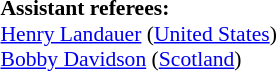<table width=50% style="font-size: 90%">
<tr>
<td><br><br>
<strong>Assistant referees:</strong>
<br><a href='#'>Henry Landauer</a> (<a href='#'>United States</a>)
<br><a href='#'>Bobby Davidson</a> (<a href='#'>Scotland</a>)</td>
</tr>
</table>
